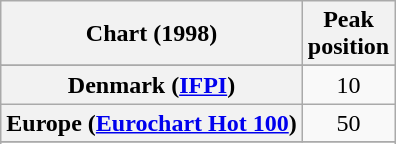<table class="wikitable sortable plainrowheaders" style="text-align:center">
<tr>
<th>Chart (1998)</th>
<th>Peak<br>position</th>
</tr>
<tr>
</tr>
<tr>
</tr>
<tr>
</tr>
<tr>
</tr>
<tr>
<th scope="row">Denmark (<a href='#'>IFPI</a>)</th>
<td>10</td>
</tr>
<tr>
<th scope="row">Europe (<a href='#'>Eurochart Hot 100</a>)</th>
<td>50</td>
</tr>
<tr>
</tr>
<tr>
</tr>
<tr>
</tr>
<tr>
</tr>
<tr>
</tr>
<tr>
</tr>
</table>
